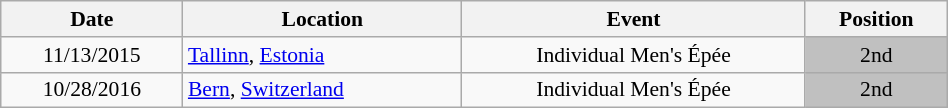<table class="wikitable" width="50%" style="font-size:90%; text-align:center;">
<tr>
<th>Date</th>
<th>Location</th>
<th>Event</th>
<th>Position</th>
</tr>
<tr>
<td>11/13/2015</td>
<td rowspan="1" align="left"> <a href='#'>Tallinn</a>, <a href='#'>Estonia</a></td>
<td>Individual Men's Épée</td>
<td bgcolor="silver">2nd</td>
</tr>
<tr>
<td>10/28/2016</td>
<td rowspan="1" align="left"> <a href='#'>Bern</a>, <a href='#'>Switzerland</a></td>
<td>Individual Men's Épée</td>
<td bgcolor="silver">2nd</td>
</tr>
</table>
